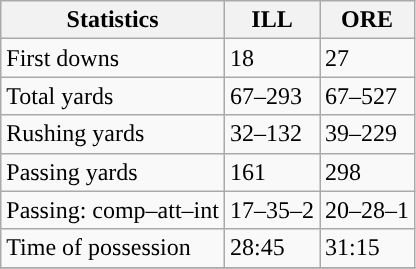<table class="wikitable" style="float: left;">
<tr>
<th>Statistics</th>
<th>ILL</th>
<th>ORE</th>
</tr>
<tr>
<td>First downs</td>
<td>18</td>
<td>27</td>
</tr>
<tr>
<td>Total yards</td>
<td>67–293</td>
<td>67–527</td>
</tr>
<tr>
<td>Rushing yards</td>
<td>32–132</td>
<td>39–229</td>
</tr>
<tr>
<td>Passing yards</td>
<td>161</td>
<td>298</td>
</tr>
<tr>
<td>Passing: comp–att–int</td>
<td>17–35–2</td>
<td>20–28–1</td>
</tr>
<tr>
<td>Time of possession</td>
<td>28:45</td>
<td>31:15</td>
</tr>
<tr>
</tr>
</table>
